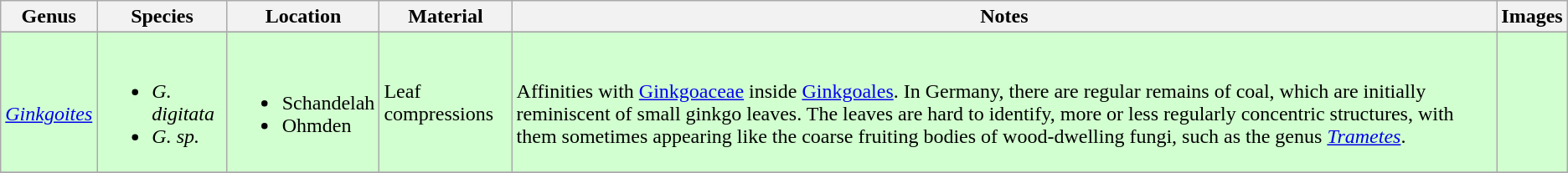<table class="wikitable sortable">
<tr>
<th>Genus</th>
<th>Species</th>
<th>Location</th>
<th>Material</th>
<th>Notes</th>
<th>Images</th>
</tr>
<tr>
</tr>
<tr>
<td style="background:#D1FFCF;"><br><em><a href='#'>Ginkgoites</a></em></td>
<td style="background:#D1FFCF;"><br><ul><li><em>G. digitata</em></li><li><em>G. sp.</em></li></ul></td>
<td style="background:#D1FFCF;"><br><ul><li>Schandelah</li><li>Ohmden</li></ul></td>
<td style="background:#D1FFCF;">Leaf compressions</td>
<td style="background:#D1FFCF;"><br>Affinities with <a href='#'>Ginkgoaceae</a> inside <a href='#'>Ginkgoales</a>. In Germany, there are regular remains of coal, which are initially reminiscent of small ginkgo leaves. The leaves are hard to identify, more or less regularly concentric structures, with them sometimes appearing like the coarse fruiting bodies of wood-dwelling fungi, such as the genus <em><a href='#'>Trametes</a></em>.</td>
<td style="background:#D1FFCF;"><br></td>
</tr>
<tr>
</tr>
</table>
